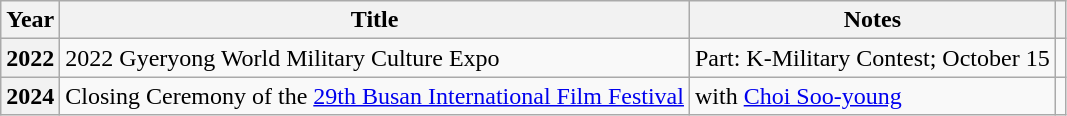<table class="wikitable plainrowheaders">
<tr>
<th scope="col">Year</th>
<th scope="col">Title</th>
<th scope="col">Notes</th>
<th scope="col" class="unsortable"></th>
</tr>
<tr>
<th scope="row">2022</th>
<td>2022 Gyeryong World Military Culture Expo</td>
<td>Part: K-Military Contest; October 15</td>
<td style="text-align:center"></td>
</tr>
<tr>
<th scope="row">2024</th>
<td>Closing Ceremony of the <a href='#'>29th Busan International Film Festival</a></td>
<td>with <a href='#'>Choi Soo-young</a></td>
<td style="text-align:center"></td>
</tr>
</table>
